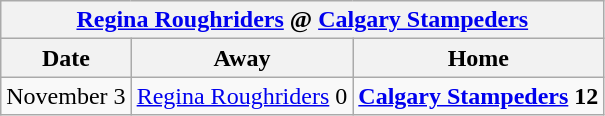<table class="wikitable">
<tr>
<th colspan=4><a href='#'>Regina Roughriders</a> @ <a href='#'>Calgary Stampeders</a></th>
</tr>
<tr>
<th>Date</th>
<th>Away</th>
<th>Home</th>
</tr>
<tr>
<td>November 3</td>
<td><a href='#'>Regina Roughriders</a> 0</td>
<td><strong><a href='#'>Calgary Stampeders</a> 12</strong></td>
</tr>
</table>
